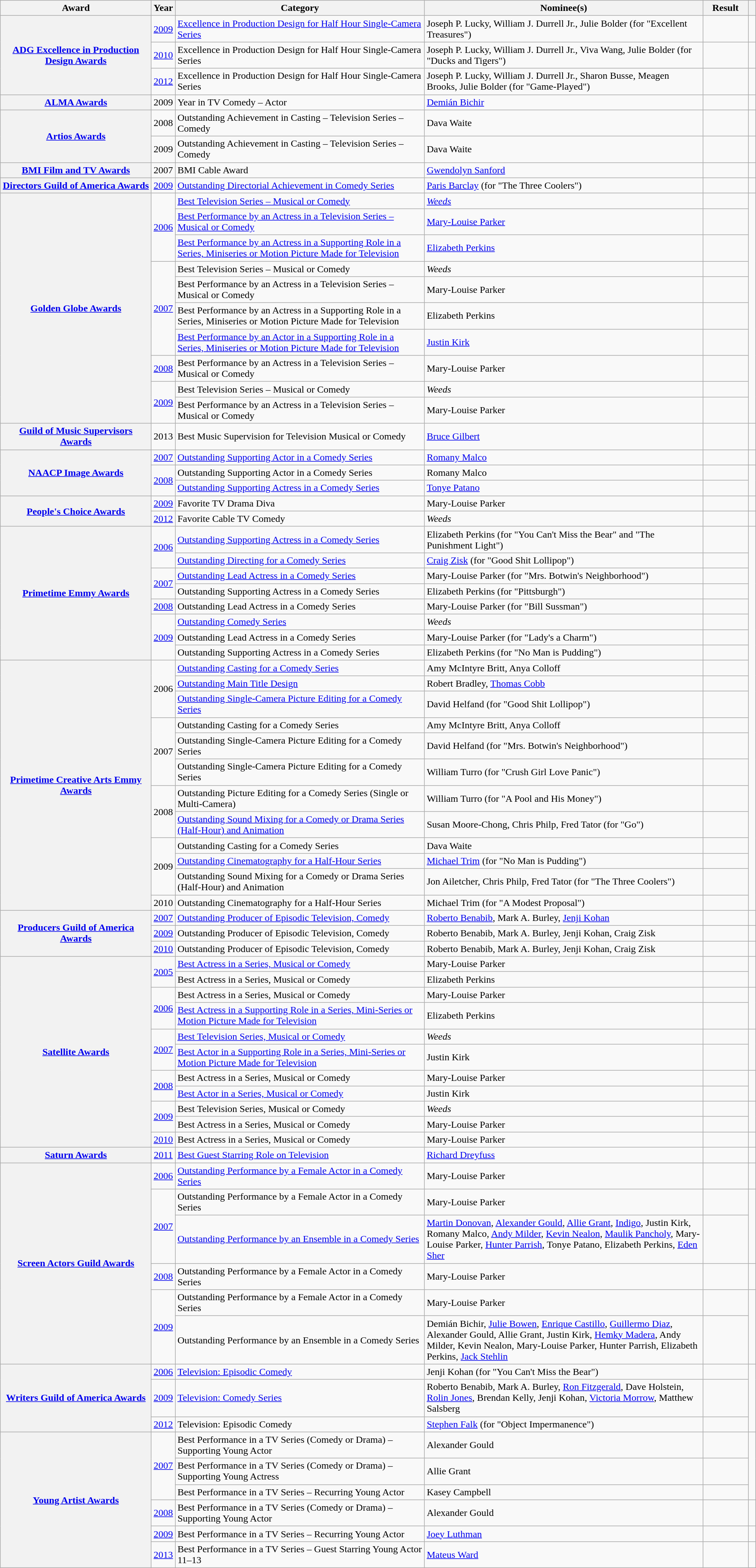<table class="wikitable sortable plainrowheaders" summary="TBD">
<tr>
<th scope="col" style="width:20%;">Award</th>
<th scope="col" style="width:3%;">Year</th>
<th scope="col" style="width:33%;">Category</th>
<th scope="col">Nominee(s)</th>
<th scope="col" style="width:6%;">Result</th>
<th scope="col" class="unsortable" style="width:1%;"></th>
</tr>
<tr>
<th scope="row" rowspan="3"><a href='#'>ADG Excellence in Production Design Awards</a></th>
<td align="center"><a href='#'>2009</a></td>
<td><a href='#'>Excellence in Production Design for Half Hour Single-Camera Series</a></td>
<td>Joseph P. Lucky, William J. Durrell Jr., Julie Bolder (for "Excellent Treasures")</td>
<td></td>
<td align="center"></td>
</tr>
<tr>
<td align="center"><a href='#'>2010</a></td>
<td>Excellence in Production Design for Half Hour Single-Camera Series</td>
<td>Joseph P. Lucky, William J. Durrell Jr., Viva Wang, Julie Bolder (for "Ducks and Tigers")</td>
<td></td>
<td align="center"></td>
</tr>
<tr>
<td align="center"><a href='#'>2012</a></td>
<td>Excellence in Production Design for Half Hour Single-Camera Series</td>
<td>Joseph P. Lucky, William J. Durrell Jr., Sharon Busse, Meagen Brooks, Julie Bolder (for "Game-Played")</td>
<td></td>
<td align="center"></td>
</tr>
<tr>
<th scope="row"><a href='#'>ALMA Awards</a></th>
<td align="center">2009</td>
<td>Year in TV Comedy – Actor</td>
<td><a href='#'>Demián Bichir</a></td>
<td></td>
<td align="center"></td>
</tr>
<tr>
<th scope="row" rowspan="2"><a href='#'>Artios Awards</a></th>
<td align="center">2008</td>
<td>Outstanding Achievement in Casting – Television Series – Comedy</td>
<td>Dava Waite</td>
<td></td>
<td align="center"></td>
</tr>
<tr>
<td align="center">2009</td>
<td>Outstanding Achievement in Casting – Television Series – Comedy</td>
<td>Dava Waite</td>
<td></td>
<td align="center"></td>
</tr>
<tr>
<th scope="row"><a href='#'>BMI Film and TV Awards</a></th>
<td align="center">2007</td>
<td>BMI Cable Award</td>
<td><a href='#'>Gwendolyn Sanford</a></td>
<td></td>
<td align="center"></td>
</tr>
<tr>
<th scope="row"><a href='#'>Directors Guild of America Awards</a></th>
<td align="center"><a href='#'>2009</a></td>
<td><a href='#'>Outstanding Directorial Achievement in Comedy Series</a></td>
<td><a href='#'>Paris Barclay</a> (for "The Three Coolers")</td>
<td></td>
<td align="center"></td>
</tr>
<tr>
<th scope="row" rowspan="10"><a href='#'>Golden Globe Awards</a></th>
<td align="center" rowspan="3"><a href='#'>2006</a></td>
<td><a href='#'>Best Television Series – Musical or Comedy</a></td>
<td><em><a href='#'>Weeds</a></em></td>
<td></td>
<td align="center" rowspan="10"></td>
</tr>
<tr>
<td><a href='#'>Best Performance by an Actress in a Television Series – Musical or Comedy</a></td>
<td><a href='#'>Mary-Louise Parker</a></td>
<td></td>
</tr>
<tr>
<td><a href='#'>Best Performance by an Actress in a Supporting Role in a Series, Miniseries or Motion Picture Made for Television</a></td>
<td><a href='#'>Elizabeth Perkins</a></td>
<td></td>
</tr>
<tr>
<td align="center" rowspan="4"><a href='#'>2007</a></td>
<td>Best Television Series – Musical or Comedy</td>
<td><em>Weeds</em></td>
<td></td>
</tr>
<tr>
<td>Best Performance by an Actress in a Television Series – Musical or Comedy</td>
<td>Mary-Louise Parker</td>
<td></td>
</tr>
<tr>
<td>Best Performance by an Actress in a Supporting Role in a Series, Miniseries or Motion Picture Made for Television</td>
<td>Elizabeth Perkins</td>
<td></td>
</tr>
<tr>
<td><a href='#'>Best Performance by an Actor in a Supporting Role in a Series, Miniseries or Motion Picture Made for Television</a></td>
<td><a href='#'>Justin Kirk</a></td>
<td></td>
</tr>
<tr>
<td align="center"><a href='#'>2008</a></td>
<td>Best Performance by an Actress in a Television Series – Musical or Comedy</td>
<td>Mary-Louise Parker</td>
<td></td>
</tr>
<tr>
<td align="center" rowspan="2"><a href='#'>2009</a></td>
<td>Best Television Series – Musical or Comedy</td>
<td><em>Weeds</em></td>
<td></td>
</tr>
<tr>
<td>Best Performance by an Actress in a Television Series – Musical or Comedy</td>
<td>Mary-Louise Parker</td>
<td></td>
</tr>
<tr>
<th scope="row"><a href='#'>Guild of Music Supervisors Awards</a></th>
<td align="center">2013</td>
<td>Best Music Supervision for Television Musical or Comedy</td>
<td><a href='#'>Bruce Gilbert</a></td>
<td></td>
<td align="center"></td>
</tr>
<tr>
<th scope="row" rowspan="3"><a href='#'>NAACP Image Awards</a></th>
<td align="center"><a href='#'>2007</a></td>
<td><a href='#'>Outstanding Supporting Actor in a Comedy Series</a></td>
<td><a href='#'>Romany Malco</a></td>
<td></td>
<td align="center"></td>
</tr>
<tr>
<td align="center" rowspan="2"><a href='#'>2008</a></td>
<td>Outstanding Supporting Actor in a Comedy Series</td>
<td>Romany Malco</td>
<td></td>
<td align="center" rowspan="2"></td>
</tr>
<tr>
<td><a href='#'>Outstanding Supporting Actress in a Comedy Series</a></td>
<td><a href='#'>Tonye Patano</a></td>
<td></td>
</tr>
<tr>
<th scope="row" rowspan="2"><a href='#'>People's Choice Awards</a></th>
<td align="center"><a href='#'>2009</a></td>
<td>Favorite TV Drama Diva</td>
<td>Mary-Louise Parker</td>
<td></td>
<td align="center"></td>
</tr>
<tr>
<td align="center"><a href='#'>2012</a></td>
<td>Favorite Cable TV Comedy</td>
<td><em>Weeds</em></td>
<td></td>
<td align="center"></td>
</tr>
<tr>
<th scope="row" rowspan="8"><a href='#'>Primetime Emmy Awards</a></th>
<td align="center" rowspan="2"><a href='#'>2006</a></td>
<td><a href='#'>Outstanding Supporting Actress in a Comedy Series</a></td>
<td>Elizabeth Perkins (for "You Can't Miss the Bear" and "The Punishment Light")</td>
<td></td>
<td align="center" rowspan="20"></td>
</tr>
<tr>
<td><a href='#'>Outstanding Directing for a Comedy Series</a></td>
<td><a href='#'>Craig Zisk</a> (for "Good Shit Lollipop")</td>
<td></td>
</tr>
<tr>
<td align="center" rowspan="2"><a href='#'>2007</a></td>
<td><a href='#'>Outstanding Lead Actress in a Comedy Series</a></td>
<td>Mary-Louise Parker (for "Mrs. Botwin's Neighborhood")</td>
<td></td>
</tr>
<tr>
<td>Outstanding Supporting Actress in a Comedy Series</td>
<td>Elizabeth Perkins (for "Pittsburgh")</td>
<td></td>
</tr>
<tr>
<td align="center"><a href='#'>2008</a></td>
<td>Outstanding Lead Actress in a Comedy Series</td>
<td>Mary-Louise Parker (for "Bill Sussman")</td>
<td></td>
</tr>
<tr>
<td align="center" rowspan="3"><a href='#'>2009</a></td>
<td><a href='#'>Outstanding Comedy Series</a></td>
<td><em>Weeds</em></td>
<td></td>
</tr>
<tr>
<td>Outstanding Lead Actress in a Comedy Series</td>
<td>Mary-Louise Parker (for "Lady's a Charm")</td>
<td></td>
</tr>
<tr>
<td>Outstanding Supporting Actress in a Comedy Series</td>
<td>Elizabeth Perkins (for "No Man is Pudding")</td>
<td></td>
</tr>
<tr>
<th scope="row" rowspan="12"><a href='#'>Primetime Creative Arts Emmy Awards</a></th>
<td align="center" rowspan="3">2006</td>
<td><a href='#'>Outstanding Casting for a Comedy Series</a></td>
<td>Amy McIntyre Britt, Anya Colloff</td>
<td></td>
</tr>
<tr>
<td><a href='#'>Outstanding Main Title Design</a></td>
<td>Robert Bradley, <a href='#'>Thomas Cobb</a></td>
<td></td>
</tr>
<tr>
<td><a href='#'>Outstanding Single-Camera Picture Editing for a Comedy Series</a></td>
<td>David Helfand (for "Good Shit Lollipop")</td>
<td></td>
</tr>
<tr>
<td align="center" rowspan="3">2007</td>
<td>Outstanding Casting for a Comedy Series</td>
<td>Amy McIntyre Britt, Anya Colloff</td>
<td></td>
</tr>
<tr>
<td>Outstanding Single-Camera Picture Editing for a Comedy Series</td>
<td>David Helfand (for "Mrs. Botwin's Neighborhood")</td>
<td></td>
</tr>
<tr>
<td>Outstanding Single-Camera Picture Editing for a Comedy Series</td>
<td>William Turro (for "Crush Girl Love Panic")</td>
<td></td>
</tr>
<tr>
<td align="center" rowspan="2">2008</td>
<td>Outstanding Picture Editing for a Comedy Series (Single or Multi-Camera)</td>
<td>William Turro (for "A Pool and His Money")</td>
<td></td>
</tr>
<tr>
<td><a href='#'>Outstanding Sound Mixing for a Comedy or Drama Series (Half-Hour) and Animation</a></td>
<td>Susan Moore-Chong, Chris Philp, Fred Tator (for "Go")</td>
<td></td>
</tr>
<tr>
<td align="center" rowspan="3">2009</td>
<td>Outstanding Casting for a Comedy Series</td>
<td>Dava Waite</td>
<td></td>
</tr>
<tr>
<td><a href='#'>Outstanding Cinematography for a Half-Hour Series</a></td>
<td><a href='#'>Michael Trim</a> (for "No Man is Pudding")</td>
<td></td>
</tr>
<tr>
<td>Outstanding Sound Mixing for a Comedy or Drama Series (Half-Hour) and Animation</td>
<td>Jon Ailetcher, Chris Philp, Fred Tator (for "The Three Coolers")</td>
<td></td>
</tr>
<tr>
<td align="center">2010</td>
<td>Outstanding Cinematography for a Half-Hour Series</td>
<td>Michael Trim (for "A Modest Proposal")</td>
<td></td>
</tr>
<tr>
<th scope="row" rowspan="3"><a href='#'>Producers Guild of America Awards</a></th>
<td align="center"><a href='#'>2007</a></td>
<td><a href='#'>Outstanding Producer of Episodic Television, Comedy</a></td>
<td><a href='#'>Roberto Benabib</a>, Mark A. Burley, <a href='#'>Jenji Kohan</a></td>
<td></td>
<td align="center"></td>
</tr>
<tr>
<td align="center"><a href='#'>2009</a></td>
<td>Outstanding Producer of Episodic Television, Comedy</td>
<td>Roberto Benabib, Mark A. Burley, Jenji Kohan, Craig Zisk</td>
<td></td>
<td align="center"></td>
</tr>
<tr>
<td align="center"><a href='#'>2010</a></td>
<td>Outstanding Producer of Episodic Television, Comedy</td>
<td>Roberto Benabib, Mark A. Burley, Jenji Kohan, Craig Zisk</td>
<td></td>
<td align="center"></td>
</tr>
<tr>
<th scope="row" rowspan="11"><a href='#'>Satellite Awards</a></th>
<td align="center" rowspan="2"><a href='#'>2005</a></td>
<td><a href='#'>Best Actress in a Series, Musical or Comedy</a></td>
<td>Mary-Louise Parker</td>
<td></td>
<td align="center" rowspan="2"></td>
</tr>
<tr>
<td>Best Actress in a Series, Musical or Comedy</td>
<td>Elizabeth Perkins</td>
<td></td>
</tr>
<tr>
<td align="center" rowspan="2"><a href='#'>2006</a></td>
<td>Best Actress in a Series, Musical or Comedy</td>
<td>Mary-Louise Parker</td>
<td></td>
<td align="center" rowspan="2"></td>
</tr>
<tr>
<td><a href='#'>Best Actress in a Supporting Role in a Series, Mini-Series or Motion Picture Made for Television</a></td>
<td>Elizabeth Perkins</td>
<td></td>
</tr>
<tr>
<td align="center" rowspan="2"><a href='#'>2007</a></td>
<td><a href='#'>Best Television Series, Musical or Comedy</a></td>
<td><em>Weeds</em></td>
<td></td>
<td align="center" rowspan="2"></td>
</tr>
<tr>
<td><a href='#'>Best Actor in a Supporting Role in a Series, Mini-Series or Motion Picture Made for Television</a></td>
<td>Justin Kirk</td>
<td></td>
</tr>
<tr>
<td align="center" rowspan="2"><a href='#'>2008</a></td>
<td>Best Actress in a Series, Musical or Comedy</td>
<td>Mary-Louise Parker</td>
<td></td>
<td align="center" rowspan="2"></td>
</tr>
<tr>
<td><a href='#'>Best Actor in a Series, Musical or Comedy</a></td>
<td>Justin Kirk</td>
<td></td>
</tr>
<tr>
<td align="center" rowspan="2"><a href='#'>2009</a></td>
<td>Best Television Series, Musical or Comedy</td>
<td><em>Weeds</em></td>
<td></td>
<td align="center" rowspan="2"></td>
</tr>
<tr>
<td>Best Actress in a Series, Musical or Comedy</td>
<td>Mary-Louise Parker</td>
<td></td>
</tr>
<tr>
<td align="center"><a href='#'>2010</a></td>
<td>Best Actress in a Series, Musical or Comedy</td>
<td>Mary-Louise Parker</td>
<td></td>
<td align="center"></td>
</tr>
<tr>
<th scope="row"><a href='#'>Saturn Awards</a></th>
<td align="center"><a href='#'>2011</a></td>
<td><a href='#'>Best Guest Starring Role on Television</a></td>
<td><a href='#'>Richard Dreyfuss</a></td>
<td></td>
<td align="center"></td>
</tr>
<tr>
<th scope="row" rowspan="6"><a href='#'>Screen Actors Guild Awards</a></th>
<td align="center"><a href='#'>2006</a></td>
<td><a href='#'>Outstanding Performance by a Female Actor in a Comedy Series</a></td>
<td>Mary-Louise Parker</td>
<td></td>
<td align="center"></td>
</tr>
<tr>
<td align="center" rowspan="2"><a href='#'>2007</a></td>
<td>Outstanding Performance by a Female Actor in a Comedy Series</td>
<td>Mary-Louise Parker</td>
<td></td>
<td align="center" rowspan="2"></td>
</tr>
<tr>
<td><a href='#'>Outstanding Performance by an Ensemble in a Comedy Series</a></td>
<td><a href='#'>Martin Donovan</a>, <a href='#'>Alexander Gould</a>, <a href='#'>Allie Grant</a>, <a href='#'>Indigo</a>, Justin Kirk, Romany Malco, <a href='#'>Andy Milder</a>, <a href='#'>Kevin Nealon</a>, <a href='#'>Maulik Pancholy</a>, Mary-Louise Parker, <a href='#'>Hunter Parrish</a>, Tonye Patano, Elizabeth Perkins, <a href='#'>Eden Sher</a></td>
<td></td>
</tr>
<tr>
<td align="center"><a href='#'>2008</a></td>
<td>Outstanding Performance by a Female Actor in a Comedy Series</td>
<td>Mary-Louise Parker</td>
<td></td>
<td align="center"></td>
</tr>
<tr>
<td align="center" rowspan="2"><a href='#'>2009</a></td>
<td>Outstanding Performance by a Female Actor in a Comedy Series</td>
<td>Mary-Louise Parker</td>
<td></td>
<td align="center" rowspan="2"></td>
</tr>
<tr>
<td>Outstanding Performance by an Ensemble in a Comedy Series</td>
<td>Demián Bichir, <a href='#'>Julie Bowen</a>, <a href='#'>Enrique Castillo</a>, <a href='#'>Guillermo Diaz</a>, Alexander Gould, Allie Grant, Justin Kirk, <a href='#'>Hemky Madera</a>, Andy Milder, Kevin Nealon, Mary-Louise Parker, Hunter Parrish, Elizabeth Perkins, <a href='#'>Jack Stehlin</a></td>
<td></td>
</tr>
<tr>
<th scope="row" rowspan="3"><a href='#'>Writers Guild of America Awards</a></th>
<td align="center"><a href='#'>2006</a></td>
<td><a href='#'>Television: Episodic Comedy</a></td>
<td>Jenji Kohan (for "You Can't Miss the Bear")</td>
<td></td>
<td align="center" rowspan="3"></td>
</tr>
<tr>
<td align="center"><a href='#'>2009</a></td>
<td><a href='#'>Television: Comedy Series</a></td>
<td>Roberto Benabib, Mark A. Burley, <a href='#'>Ron Fitzgerald</a>, Dave Holstein, <a href='#'>Rolin Jones</a>, Brendan Kelly, Jenji Kohan, <a href='#'>Victoria Morrow</a>, Matthew Salsberg</td>
<td></td>
</tr>
<tr>
<td align="center"><a href='#'>2012</a></td>
<td>Television: Episodic Comedy</td>
<td><a href='#'>Stephen Falk</a> (for "Object Impermanence")</td>
<td></td>
</tr>
<tr>
<th scope="row" rowspan="6"><a href='#'>Young Artist Awards</a></th>
<td align="center" rowspan="3"><a href='#'>2007</a></td>
<td>Best Performance in a TV Series (Comedy or Drama) – Supporting Young Actor</td>
<td>Alexander Gould</td>
<td></td>
<td align="center" rowspan="3"></td>
</tr>
<tr>
<td>Best Performance in a TV Series (Comedy or Drama) – Supporting Young Actress</td>
<td>Allie Grant</td>
<td></td>
</tr>
<tr>
<td>Best Performance in a TV Series – Recurring Young Actor</td>
<td>Kasey Campbell</td>
<td></td>
</tr>
<tr>
<td align="center"><a href='#'>2008</a></td>
<td>Best Performance in a TV Series (Comedy or Drama) – Supporting Young Actor</td>
<td>Alexander Gould</td>
<td></td>
<td align="center"></td>
</tr>
<tr>
<td align="center"><a href='#'>2009</a></td>
<td>Best Performance in a TV Series – Recurring Young Actor</td>
<td><a href='#'>Joey Luthman</a></td>
<td></td>
<td align="center"></td>
</tr>
<tr>
<td align="center"><a href='#'>2013</a></td>
<td>Best Performance in a TV Series – Guest Starring Young Actor 11–13</td>
<td><a href='#'>Mateus Ward</a></td>
<td></td>
<td align="center"></td>
</tr>
</table>
